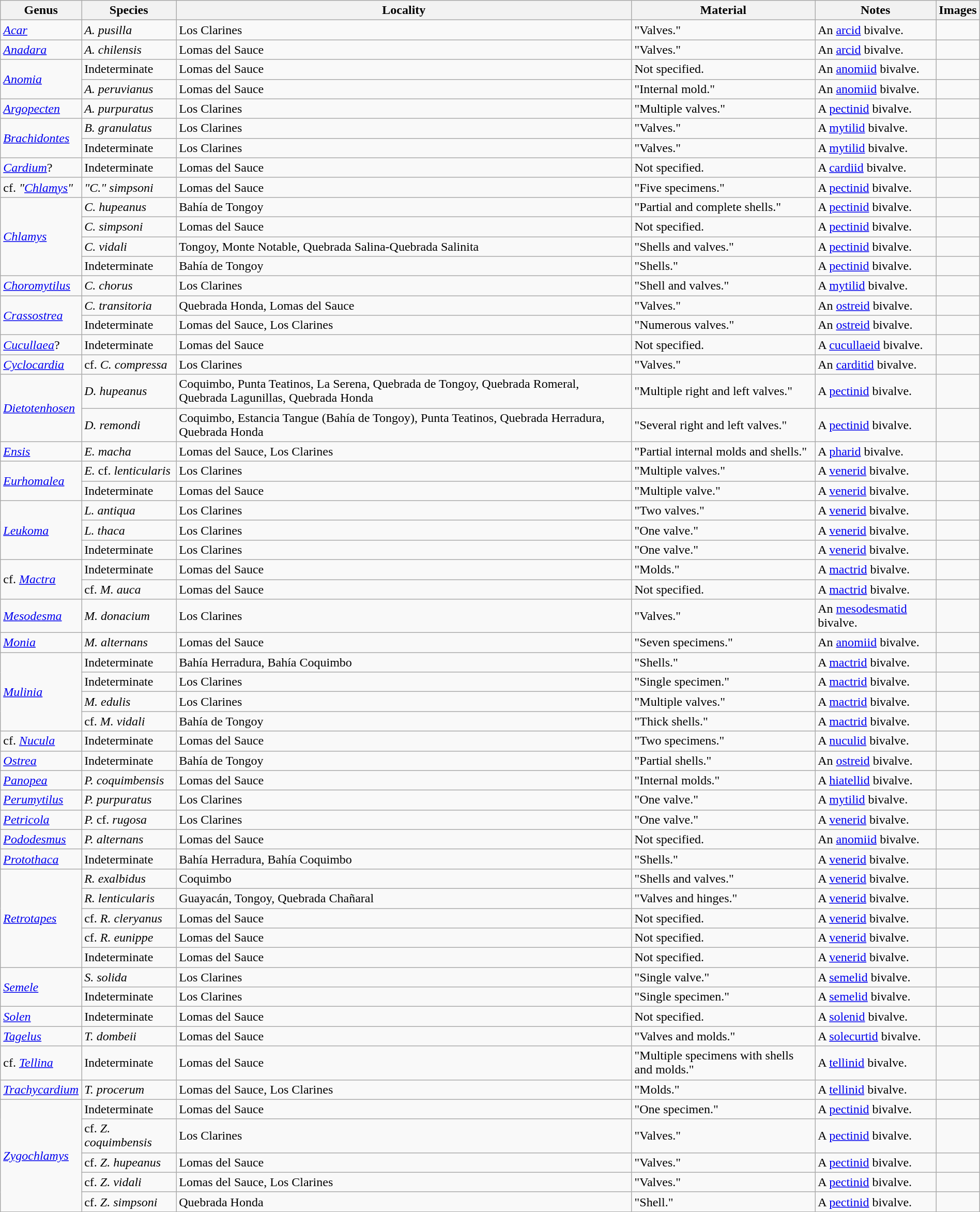<table class="wikitable" align="center" width="100%">
<tr>
<th>Genus</th>
<th>Species</th>
<th>Locality</th>
<th>Material</th>
<th>Notes</th>
<th>Images</th>
</tr>
<tr>
<td><em><a href='#'>Acar</a></em></td>
<td><em>A. pusilla</em></td>
<td>Los Clarines</td>
<td>"Valves."</td>
<td>An <a href='#'>arcid</a> bivalve.</td>
<td></td>
</tr>
<tr>
<td><em><a href='#'>Anadara</a></em></td>
<td><em>A. chilensis</em></td>
<td>Lomas del Sauce</td>
<td>"Valves."</td>
<td>An <a href='#'>arcid</a> bivalve.</td>
<td></td>
</tr>
<tr>
<td rowspan="2"><em><a href='#'>Anomia</a></em></td>
<td>Indeterminate</td>
<td>Lomas del Sauce</td>
<td>Not specified.</td>
<td>An <a href='#'>anomiid</a> bivalve.</td>
<td></td>
</tr>
<tr>
<td><em>A. peruvianus</em></td>
<td>Lomas del Sauce</td>
<td>"Internal mold."</td>
<td>An <a href='#'>anomiid</a> bivalve.</td>
<td></td>
</tr>
<tr>
<td><em><a href='#'>Argopecten</a></em></td>
<td><em>A. purpuratus</em></td>
<td>Los Clarines</td>
<td>"Multiple valves."</td>
<td>A <a href='#'>pectinid</a> bivalve.</td>
<td></td>
</tr>
<tr>
<td rowspan="2"><em><a href='#'>Brachidontes</a></em></td>
<td><em>B. granulatus</em></td>
<td>Los Clarines</td>
<td>"Valves."</td>
<td>A <a href='#'>mytilid</a> bivalve.</td>
<td></td>
</tr>
<tr>
<td>Indeterminate</td>
<td>Los Clarines</td>
<td>"Valves."</td>
<td>A <a href='#'>mytilid</a> bivalve.</td>
<td></td>
</tr>
<tr>
<td><em><a href='#'>Cardium</a></em>?</td>
<td>Indeterminate</td>
<td>Lomas del Sauce</td>
<td>Not specified.</td>
<td>A <a href='#'>cardiid</a> bivalve.</td>
<td></td>
</tr>
<tr>
<td>cf. <em>"<a href='#'>Chlamys</a>"</em></td>
<td><em>"C." simpsoni</em></td>
<td>Lomas del Sauce</td>
<td>"Five specimens."</td>
<td>A <a href='#'>pectinid</a> bivalve.</td>
<td></td>
</tr>
<tr>
<td rowspan="4"><em><a href='#'>Chlamys</a></em></td>
<td><em>C. hupeanus</em></td>
<td>Bahía de Tongoy</td>
<td>"Partial and complete shells."</td>
<td>A <a href='#'>pectinid</a> bivalve.</td>
<td></td>
</tr>
<tr>
<td><em>C. simpsoni</em></td>
<td>Lomas del Sauce</td>
<td>Not specified.</td>
<td>A <a href='#'>pectinid</a> bivalve.</td>
<td></td>
</tr>
<tr>
<td><em>C. vidali</em></td>
<td>Tongoy, Monte Notable, Quebrada Salina-Quebrada Salinita</td>
<td>"Shells and valves."</td>
<td>A <a href='#'>pectinid</a> bivalve.</td>
<td></td>
</tr>
<tr>
<td>Indeterminate</td>
<td>Bahía de Tongoy</td>
<td>"Shells."</td>
<td>A <a href='#'>pectinid</a> bivalve.</td>
<td></td>
</tr>
<tr>
<td><em><a href='#'>Choromytilus</a></em></td>
<td><em>C. chorus</em></td>
<td>Los Clarines</td>
<td>"Shell and valves."</td>
<td>A <a href='#'>mytilid</a> bivalve.</td>
<td></td>
</tr>
<tr>
<td rowspan="2"><em><a href='#'>Crassostrea</a></em></td>
<td><em>C. transitoria</em></td>
<td>Quebrada Honda, Lomas del Sauce</td>
<td>"Valves."</td>
<td>An <a href='#'>ostreid</a> bivalve.</td>
<td></td>
</tr>
<tr>
<td>Indeterminate</td>
<td>Lomas del Sauce, Los Clarines</td>
<td>"Numerous valves."</td>
<td>An <a href='#'>ostreid</a> bivalve.</td>
<td></td>
</tr>
<tr>
<td><em><a href='#'>Cucullaea</a></em>?</td>
<td>Indeterminate</td>
<td>Lomas del Sauce</td>
<td>Not specified.</td>
<td>A <a href='#'>cucullaeid</a> bivalve.</td>
<td></td>
</tr>
<tr>
<td><em><a href='#'>Cyclocardia</a></em></td>
<td>cf. <em>C. compressa</em></td>
<td>Los Clarines</td>
<td>"Valves."</td>
<td>An <a href='#'>carditid</a> bivalve.</td>
<td></td>
</tr>
<tr>
<td rowspan="2"><em><a href='#'>Dietotenhosen</a></em></td>
<td><em>D. hupeanus</em></td>
<td>Coquimbo, Punta Teatinos, La Serena, Quebrada de Tongoy, Quebrada Romeral, Quebrada Lagunillas, Quebrada Honda</td>
<td>"Multiple right and left valves."</td>
<td>A <a href='#'>pectinid</a> bivalve.</td>
<td></td>
</tr>
<tr>
<td><em>D. remondi</em></td>
<td>Coquimbo, Estancia Tangue (Bahía de Tongoy), Punta Teatinos, Quebrada Herradura, Quebrada Honda</td>
<td>"Several right and left valves."</td>
<td>A <a href='#'>pectinid</a> bivalve.</td>
<td></td>
</tr>
<tr>
<td><em><a href='#'>Ensis</a></em></td>
<td><em>E. macha</em></td>
<td>Lomas del Sauce, Los Clarines</td>
<td>"Partial internal molds and shells."</td>
<td>A <a href='#'>pharid</a> bivalve.</td>
<td></td>
</tr>
<tr>
<td rowspan="2"><em><a href='#'>Eurhomalea</a></em></td>
<td><em>E.</em> cf. <em>lenticularis</em></td>
<td>Los Clarines</td>
<td>"Multiple valves."</td>
<td>A <a href='#'>venerid</a> bivalve.</td>
<td></td>
</tr>
<tr>
<td>Indeterminate</td>
<td>Lomas del Sauce</td>
<td>"Multiple valve."</td>
<td>A <a href='#'>venerid</a> bivalve.</td>
<td></td>
</tr>
<tr>
<td rowspan="3"><em><a href='#'>Leukoma</a></em></td>
<td><em>L. antiqua</em></td>
<td>Los Clarines</td>
<td>"Two valves."</td>
<td>A <a href='#'>venerid</a> bivalve.</td>
<td></td>
</tr>
<tr>
<td><em>L. thaca</em></td>
<td>Los Clarines</td>
<td>"One valve."</td>
<td>A <a href='#'>venerid</a> bivalve.</td>
<td></td>
</tr>
<tr>
<td>Indeterminate</td>
<td>Los Clarines</td>
<td>"One valve."</td>
<td>A <a href='#'>venerid</a> bivalve.</td>
<td></td>
</tr>
<tr>
<td rowspan="2">cf. <em><a href='#'>Mactra</a></em></td>
<td>Indeterminate</td>
<td>Lomas del Sauce</td>
<td>"Molds."</td>
<td>A <a href='#'>mactrid</a> bivalve.</td>
<td></td>
</tr>
<tr>
<td>cf. <em>M. auca</em></td>
<td>Lomas del Sauce</td>
<td>Not specified.</td>
<td>A <a href='#'>mactrid</a> bivalve.</td>
<td></td>
</tr>
<tr>
<td><em><a href='#'>Mesodesma</a></em></td>
<td><em>M. donacium</em></td>
<td>Los Clarines</td>
<td>"Valves."</td>
<td>An <a href='#'>mesodesmatid</a> bivalve.</td>
<td></td>
</tr>
<tr>
<td><em><a href='#'>Monia</a></em></td>
<td><em>M. alternans</em></td>
<td>Lomas del Sauce</td>
<td>"Seven specimens."</td>
<td>An <a href='#'>anomiid</a> bivalve.</td>
<td></td>
</tr>
<tr>
<td rowspan="4"><em><a href='#'>Mulinia</a></em></td>
<td>Indeterminate</td>
<td>Bahía Herradura, Bahía Coquimbo</td>
<td>"Shells."</td>
<td>A <a href='#'>mactrid</a> bivalve.</td>
<td></td>
</tr>
<tr>
<td>Indeterminate</td>
<td>Los Clarines</td>
<td>"Single specimen."</td>
<td>A <a href='#'>mactrid</a> bivalve.</td>
<td></td>
</tr>
<tr>
<td><em>M. edulis</em></td>
<td>Los Clarines</td>
<td>"Multiple valves."</td>
<td>A <a href='#'>mactrid</a> bivalve.</td>
<td></td>
</tr>
<tr>
<td>cf. <em>M. vidali</em></td>
<td>Bahía de Tongoy</td>
<td>"Thick shells."</td>
<td>A <a href='#'>mactrid</a> bivalve.</td>
<td></td>
</tr>
<tr>
<td>cf. <em><a href='#'>Nucula</a></em></td>
<td>Indeterminate</td>
<td>Lomas del Sauce</td>
<td>"Two specimens."</td>
<td>A <a href='#'>nuculid</a> bivalve.</td>
<td></td>
</tr>
<tr>
<td><em><a href='#'>Ostrea</a></em></td>
<td>Indeterminate</td>
<td>Bahía de Tongoy</td>
<td>"Partial shells."</td>
<td>An <a href='#'>ostreid</a> bivalve.</td>
<td></td>
</tr>
<tr>
<td><em><a href='#'>Panopea</a></em></td>
<td><em>P. coquimbensis</em></td>
<td>Lomas del Sauce</td>
<td>"Internal molds."</td>
<td>A <a href='#'>hiatellid</a> bivalve.</td>
<td></td>
</tr>
<tr>
<td><em><a href='#'>Perumytilus</a></em></td>
<td><em>P. purpuratus</em></td>
<td>Los Clarines</td>
<td>"One valve."</td>
<td>A <a href='#'>mytilid</a> bivalve.</td>
<td></td>
</tr>
<tr>
<td><em><a href='#'>Petricola</a></em></td>
<td><em>P.</em> cf. <em>rugosa</em></td>
<td>Los Clarines</td>
<td>"One valve."</td>
<td>A <a href='#'>venerid</a> bivalve.</td>
<td></td>
</tr>
<tr>
<td><em><a href='#'>Pododesmus</a></em></td>
<td><em>P. alternans</em></td>
<td>Lomas del Sauce</td>
<td>Not specified.</td>
<td>An <a href='#'>anomiid</a> bivalve.</td>
<td></td>
</tr>
<tr>
<td><em><a href='#'>Protothaca</a></em></td>
<td>Indeterminate</td>
<td>Bahía Herradura, Bahía Coquimbo</td>
<td>"Shells."</td>
<td>A <a href='#'>venerid</a> bivalve.</td>
<td></td>
</tr>
<tr>
<td rowspan="5"><em><a href='#'>Retrotapes</a></em></td>
<td><em>R. exalbidus</em></td>
<td>Coquimbo</td>
<td>"Shells and valves."</td>
<td>A <a href='#'>venerid</a> bivalve.</td>
<td></td>
</tr>
<tr>
<td><em>R. lenticularis</em></td>
<td>Guayacán, Tongoy, Quebrada Chañaral</td>
<td>"Valves and hinges."</td>
<td>A <a href='#'>venerid</a> bivalve.</td>
<td></td>
</tr>
<tr>
<td>cf. <em>R. cleryanus</em></td>
<td>Lomas del Sauce</td>
<td>Not specified.</td>
<td>A <a href='#'>venerid</a> bivalve.</td>
<td></td>
</tr>
<tr>
<td>cf. <em>R. eunippe</em></td>
<td>Lomas del Sauce</td>
<td>Not specified.</td>
<td>A <a href='#'>venerid</a> bivalve.</td>
<td></td>
</tr>
<tr>
<td>Indeterminate</td>
<td>Lomas del Sauce</td>
<td>Not specified.</td>
<td>A <a href='#'>venerid</a> bivalve.</td>
<td></td>
</tr>
<tr>
<td rowspan="2"><em><a href='#'>Semele</a></em></td>
<td><em>S. solida</em></td>
<td>Los Clarines</td>
<td>"Single valve."</td>
<td>A <a href='#'>semelid</a> bivalve.</td>
<td></td>
</tr>
<tr>
<td>Indeterminate</td>
<td>Los Clarines</td>
<td>"Single specimen."</td>
<td>A <a href='#'>semelid</a> bivalve.</td>
<td></td>
</tr>
<tr>
<td><em><a href='#'>Solen</a></em></td>
<td>Indeterminate</td>
<td>Lomas del Sauce</td>
<td>Not specified.</td>
<td>A <a href='#'>solenid</a> bivalve.</td>
<td></td>
</tr>
<tr>
<td><em><a href='#'>Tagelus</a></em></td>
<td><em>T. dombeii</em></td>
<td>Lomas del Sauce</td>
<td>"Valves and molds."</td>
<td>A <a href='#'>solecurtid</a> bivalve.</td>
<td></td>
</tr>
<tr>
<td>cf. <em><a href='#'>Tellina</a></em></td>
<td>Indeterminate</td>
<td>Lomas del Sauce</td>
<td>"Multiple specimens with shells and molds."</td>
<td>A <a href='#'>tellinid</a> bivalve.</td>
<td></td>
</tr>
<tr>
<td><em><a href='#'>Trachycardium</a></em></td>
<td><em>T. procerum</em></td>
<td>Lomas del Sauce, Los Clarines</td>
<td>"Molds."</td>
<td>A <a href='#'>tellinid</a> bivalve.</td>
<td></td>
</tr>
<tr>
<td rowspan="5"><em><a href='#'>Zygochlamys</a></em></td>
<td>Indeterminate</td>
<td>Lomas del Sauce</td>
<td>"One specimen."</td>
<td>A <a href='#'>pectinid</a> bivalve.</td>
<td></td>
</tr>
<tr>
<td>cf. <em>Z. coquimbensis</em></td>
<td>Los Clarines</td>
<td>"Valves."</td>
<td>A <a href='#'>pectinid</a> bivalve.</td>
<td></td>
</tr>
<tr>
<td>cf. <em>Z. hupeanus</em></td>
<td>Lomas del Sauce</td>
<td>"Valves."</td>
<td>A <a href='#'>pectinid</a> bivalve.</td>
<td></td>
</tr>
<tr>
<td>cf. <em>Z. vidali</em></td>
<td>Lomas del Sauce, Los Clarines</td>
<td>"Valves."</td>
<td>A <a href='#'>pectinid</a> bivalve.</td>
<td></td>
</tr>
<tr>
<td>cf. <em>Z. simpsoni</em></td>
<td>Quebrada Honda</td>
<td>"Shell."</td>
<td>A <a href='#'>pectinid</a> bivalve.</td>
<td></td>
</tr>
<tr>
</tr>
</table>
